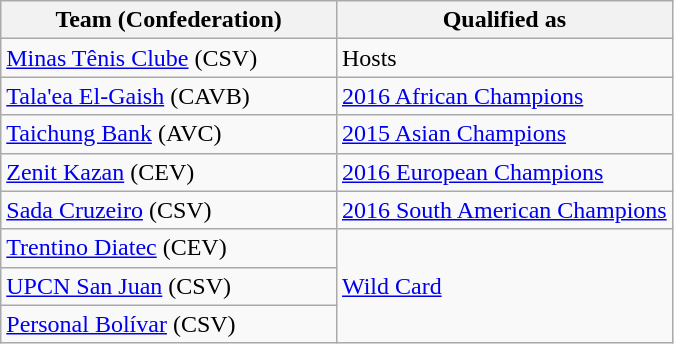<table class="wikitable">
<tr>
<th width=50%>Team (Confederation)</th>
<th width=50%>Qualified as</th>
</tr>
<tr>
<td> <a href='#'>Minas Tênis Clube</a> (CSV)</td>
<td>Hosts</td>
</tr>
<tr>
<td> <a href='#'>Tala'ea El-Gaish</a> (CAVB)</td>
<td><a href='#'>2016 African Champions</a></td>
</tr>
<tr>
<td> <a href='#'>Taichung Bank</a> (AVC)</td>
<td><a href='#'>2015 Asian Champions</a></td>
</tr>
<tr>
<td> <a href='#'>Zenit Kazan</a> (CEV)</td>
<td><a href='#'>2016 European Champions</a></td>
</tr>
<tr>
<td> <a href='#'>Sada Cruzeiro</a> (CSV)</td>
<td><a href='#'>2016 South American Champions</a></td>
</tr>
<tr>
<td> <a href='#'>Trentino Diatec</a> (CEV)</td>
<td rowspan=3><a href='#'>Wild Card</a></td>
</tr>
<tr>
<td> <a href='#'>UPCN San Juan</a> (CSV)</td>
</tr>
<tr>
<td> <a href='#'>Personal Bolívar</a> (CSV)</td>
</tr>
</table>
